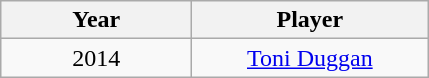<table class="wikitable" style="text-align:center">
<tr>
<th>Year</th>
<th>Player</th>
</tr>
<tr>
<td style="width:120px;">2014</td>
<td style="width:150px;"> <a href='#'>Toni Duggan</a></td>
</tr>
</table>
